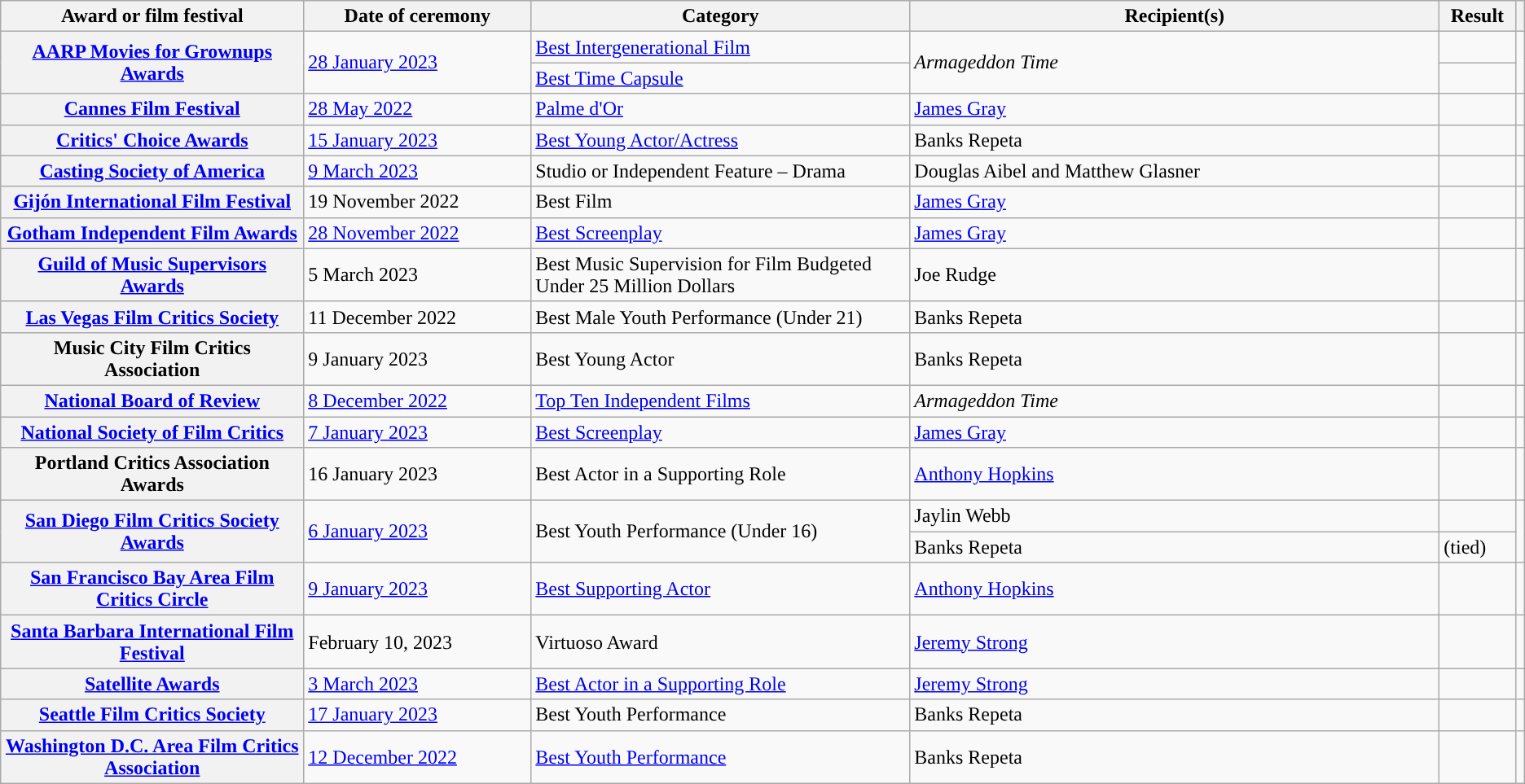<table class="wikitable sortable plainrowheaders">
<tr>
<th scope="col" style="width:20%;">Award or film festival</th>
<th scope="col" style="width:15%;">Date of ceremony</th>
<th scope="col" style="width:25%;">Category</th>
<th scope="col" style="width:35%;">Recipient(s)</th>
<th scope="col" style="width:5%;">Result</th>
<th scope="col" style="width:5%;" class="unsortable"></th>
</tr>
<tr>
<th scope="row" rowspan="2"><a href='#'>AARP Movies for Grownups Awards</a></th>
<td rowspan="2"><a href='#'>28 January 2023</a></td>
<td><a href='#'>Best Intergenerational Film</a></td>
<td rowspan="2"><em>Armageddon Time</em></td>
<td></td>
<td align="center" rowspan="2"></td>
</tr>
<tr>
<td><a href='#'>Best Time Capsule</a></td>
<td></td>
</tr>
<tr>
<th scope="row"><a href='#'>Cannes Film Festival</a></th>
<td><a href='#'>28 May 2022</a></td>
<td><a href='#'>Palme d'Or</a></td>
<td><a href='#'>James Gray</a></td>
<td></td>
<td align="center"></td>
</tr>
<tr>
<th scope="row"><a href='#'>Critics' Choice Awards</a></th>
<td><a href='#'>15 January 2023</a></td>
<td><a href='#'>Best Young Actor/Actress</a></td>
<td>Banks Repeta</td>
<td></td>
<td align="center"></td>
</tr>
<tr>
<th scope="row"><a href='#'>Casting Society of America</a></th>
<td><a href='#'>9 March 2023</a></td>
<td>Studio or Independent Feature – Drama</td>
<td>Douglas Aibel and Matthew Glasner</td>
<td></td>
<td align="center"></td>
</tr>
<tr>
<th scope="row"><a href='#'>Gijón International Film Festival</a></th>
<td>19 November 2022</td>
<td>Best Film</td>
<td><a href='#'>James Gray</a></td>
<td></td>
<td align="center"></td>
</tr>
<tr>
<th scope="row"><a href='#'>Gotham Independent Film Awards</a></th>
<td><a href='#'>28 November 2022</a></td>
<td><a href='#'>Best Screenplay</a></td>
<td><a href='#'>James Gray</a></td>
<td></td>
<td align="center"></td>
</tr>
<tr>
<th scope="row"><a href='#'>Guild of Music Supervisors Awards</a></th>
<td>5 March 2023</td>
<td>Best Music Supervision for Film Budgeted Under 25 Million Dollars</td>
<td>Joe Rudge</td>
<td></td>
<td align="center"></td>
</tr>
<tr>
<th scope="row"><a href='#'>Las Vegas Film Critics Society</a></th>
<td>11 December 2022</td>
<td>Best Male Youth Performance (Under 21)</td>
<td>Banks Repeta</td>
<td></td>
<td align="center"></td>
</tr>
<tr>
<th scope="row">Music City Film Critics Association</th>
<td>9 January 2023</td>
<td>Best Young Actor</td>
<td>Banks Repeta</td>
<td></td>
<td align="center"></td>
</tr>
<tr>
<th scope="row"><a href='#'>National Board of Review</a></th>
<td><a href='#'>8 December 2022</a></td>
<td><a href='#'>Top Ten Independent Films</a></td>
<td><em>Armageddon Time</em></td>
<td></td>
<td align="center"></td>
</tr>
<tr>
<th scope="row"><a href='#'>National Society of Film Critics</a></th>
<td><a href='#'>7 January 2023</a></td>
<td><a href='#'>Best Screenplay</a></td>
<td><a href='#'>James Gray</a></td>
<td></td>
<td align="center"></td>
</tr>
<tr>
<th scope="row">Portland Critics Association Awards</th>
<td>16 January 2023</td>
<td>Best Actor in a Supporting Role</td>
<td><a href='#'>Anthony Hopkins</a></td>
<td></td>
<td align="center"></td>
</tr>
<tr>
<th scope="row" rowspan="2"><a href='#'>San Diego Film Critics Society Awards</a></th>
<td rowspan="2"><a href='#'>6 January 2023</a></td>
<td rowspan="2">Best Youth Performance (Under 16)</td>
<td>Jaylin Webb</td>
<td></td>
<td align="center" rowspan="2"></td>
</tr>
<tr>
<td>Banks Repeta</td>
<td> (tied)</td>
</tr>
<tr>
<th scope="row"><a href='#'>San Francisco Bay Area Film Critics Circle</a></th>
<td><a href='#'>9 January 2023</a></td>
<td><a href='#'>Best Supporting Actor</a></td>
<td><a href='#'>Anthony Hopkins</a></td>
<td></td>
<td align="center"></td>
</tr>
<tr>
<th scope="row"><a href='#'>Santa Barbara International Film Festival</a></th>
<td>February 10, 2023</td>
<td>Virtuoso Award</td>
<td><a href='#'>Jeremy Strong</a></td>
<td></td>
<td align="center"></td>
</tr>
<tr>
<th scope="row"><a href='#'>Satellite Awards</a></th>
<td><a href='#'>3 March 2023</a></td>
<td><a href='#'>Best Actor in a Supporting Role</a></td>
<td><a href='#'>Jeremy Strong</a></td>
<td></td>
<td align="center"></td>
</tr>
<tr>
<th scope="row"><a href='#'>Seattle Film Critics Society</a></th>
<td><a href='#'>17 January 2023</a></td>
<td>Best Youth Performance</td>
<td>Banks Repeta</td>
<td></td>
<td align="center"></td>
</tr>
<tr>
<th scope="row"><a href='#'>Washington D.C. Area Film Critics Association</a></th>
<td><a href='#'>12 December 2022</a></td>
<td><a href='#'>Best Youth Performance</a></td>
<td>Banks Repeta</td>
<td></td>
<td align="center"></td>
</tr>
</table>
